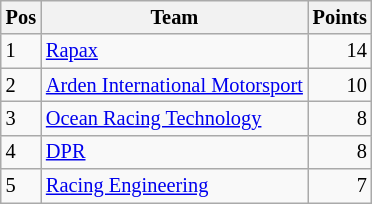<table class="wikitable" style="font-size: 85%;">
<tr>
<th>Pos</th>
<th>Team</th>
<th>Points</th>
</tr>
<tr>
<td>1</td>
<td> <a href='#'>Rapax</a></td>
<td align="right">14</td>
</tr>
<tr>
<td>2</td>
<td> <a href='#'>Arden International Motorsport</a></td>
<td align="right">10</td>
</tr>
<tr>
<td>3</td>
<td> <a href='#'>Ocean Racing Technology</a></td>
<td align="right">8</td>
</tr>
<tr>
<td>4</td>
<td> <a href='#'>DPR</a></td>
<td align="right">8</td>
</tr>
<tr>
<td>5</td>
<td> <a href='#'>Racing Engineering</a></td>
<td align="right">7</td>
</tr>
</table>
